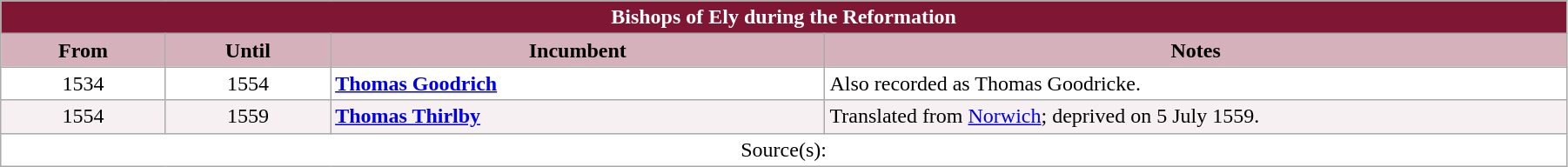<table class="wikitable" style="width:95%;" border="1" cellpadding="2">
<tr>
<th colspan="4" style="background-color: #7F1734; color: white;">Bishops of Ely during the Reformation</th>
</tr>
<tr valign=center>
<th style="background-color:#D4B1BB" width="10%">From</th>
<th style="background-color:#D4B1BB" width="10%">Until</th>
<th style="background-color:#D4B1BB" width="30%">Incumbent</th>
<th style="background-color:#D4B1BB" width="45%">Notes</th>
</tr>
<tr valign=top bgcolor="white">
<td align="center">1534</td>
<td align="center">1554</td>
<td> <strong><a href='#'>Thomas Goodrich</a></strong></td>
<td>Also recorded as Thomas Goodricke.</td>
</tr>
<tr valign=top bgcolor="#F7F0F2">
<td align="center">1554</td>
<td align="center">1559</td>
<td><strong><a href='#'>Thomas Thirlby</a></strong></td>
<td>Translated from <a href='#'>Norwich</a>; deprived on 5 July 1559.</td>
</tr>
<tr valign=top bgcolor="white">
<td align=center colspan="4">Source(s):</td>
</tr>
</table>
